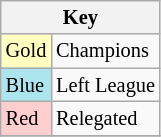<table class="wikitable" style="font-size:85%">
<tr>
<th colspan=2>Key</th>
</tr>
<tr>
<td bgcolor="#ffffbf">Gold</td>
<td>Champions</td>
</tr>
<tr>
<td bgcolor="#ace5ee">Blue</td>
<td>Left League</td>
</tr>
<tr>
<td bgcolor="#ffcfcf">Red</td>
<td>Relegated</td>
</tr>
<tr>
</tr>
</table>
